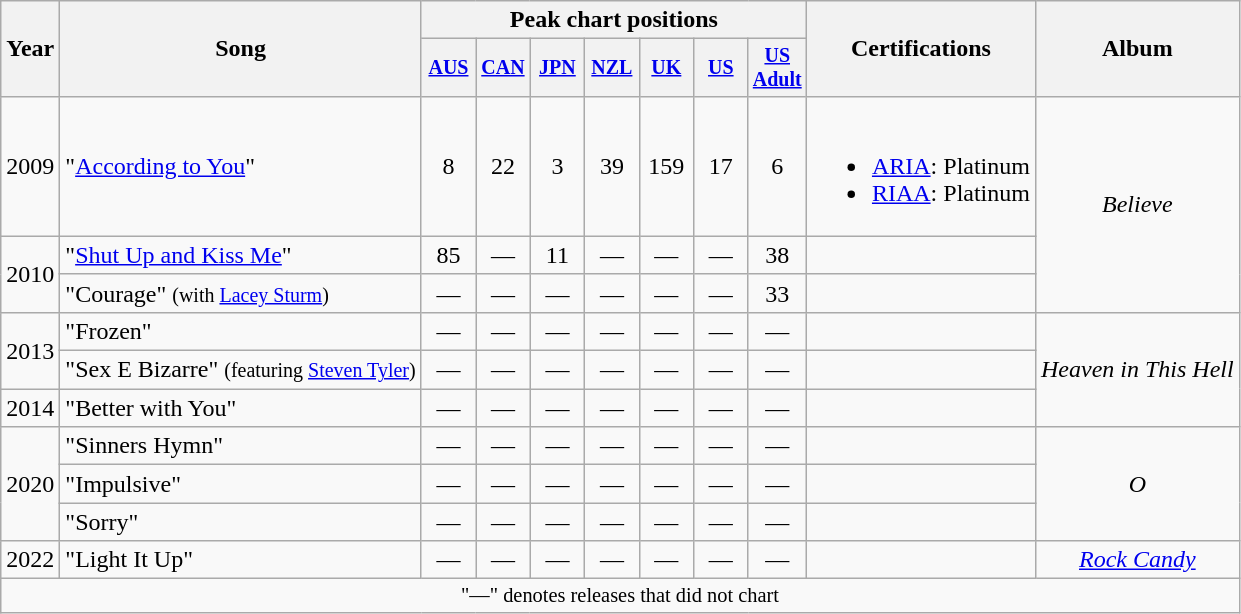<table class="wikitable" style="text-align:center">
<tr>
<th rowspan="2">Year</th>
<th rowspan="2">Song</th>
<th colspan="7">Peak chart positions</th>
<th rowspan="2">Certifications</th>
<th rowspan="2">Album</th>
</tr>
<tr style="font-size:smaller">
<th style="width:30px;"><a href='#'>AUS</a><br></th>
<th style="width:30px;"><a href='#'>CAN</a><br></th>
<th style="width:30px;"><a href='#'>JPN</a><br></th>
<th style="width:30px;"><a href='#'>NZL</a><br></th>
<th style="width:30px;"><a href='#'>UK</a><br></th>
<th style="width:30px;"><a href='#'>US</a><br></th>
<th style="width:30px;"><a href='#'>US<br>Adult</a><br></th>
</tr>
<tr>
<td>2009</td>
<td style="text-align:left;">"<a href='#'>According to You</a>"</td>
<td>8</td>
<td>22</td>
<td>3</td>
<td>39</td>
<td>159</td>
<td>17</td>
<td>6</td>
<td style="text-align:left;"><br><ul><li><a href='#'>ARIA</a>: Platinum</li><li><a href='#'>RIAA</a>: Platinum</li></ul></td>
<td rowspan="3"><em>Believe</em></td>
</tr>
<tr>
<td rowspan="2">2010</td>
<td style="text-align:left;">"<a href='#'>Shut Up and Kiss Me</a>"</td>
<td>85</td>
<td>—</td>
<td>11</td>
<td>—</td>
<td>—</td>
<td>—</td>
<td>38</td>
<td></td>
</tr>
<tr>
<td style="text-align:left;">"Courage" <small>(with <a href='#'>Lacey Sturm</a>)</small></td>
<td>—</td>
<td>—</td>
<td>—</td>
<td>—</td>
<td>—</td>
<td>—</td>
<td>33</td>
<td></td>
</tr>
<tr>
<td rowspan="2">2013</td>
<td style="text-align:left;">"Frozen"</td>
<td>—</td>
<td>—</td>
<td>—</td>
<td>—</td>
<td>—</td>
<td>—</td>
<td>—</td>
<td></td>
<td rowspan="3"><em>Heaven in This Hell</em></td>
</tr>
<tr>
<td style="text-align:left;">"Sex E Bizarre" <small>(featuring <a href='#'>Steven Tyler</a>)</small></td>
<td>—</td>
<td>—</td>
<td>—</td>
<td>—</td>
<td>—</td>
<td>—</td>
<td>—</td>
<td></td>
</tr>
<tr>
<td>2014</td>
<td style="text-align:left;">"Better with You"</td>
<td>—</td>
<td>—</td>
<td>—</td>
<td>—</td>
<td>—</td>
<td>—</td>
<td>—</td>
<td></td>
</tr>
<tr>
<td rowspan="3">2020</td>
<td style="text-align:left;">"Sinners Hymn"</td>
<td>—</td>
<td>—</td>
<td>—</td>
<td>—</td>
<td>—</td>
<td>—</td>
<td>—</td>
<td></td>
<td rowspan="3"><em>O</em></td>
</tr>
<tr>
<td style="text-align:left;">"Impulsive"</td>
<td>—</td>
<td>—</td>
<td>—</td>
<td>—</td>
<td>—</td>
<td>—</td>
<td>—</td>
<td></td>
</tr>
<tr>
<td style="text-align:left;">"Sorry"</td>
<td>—</td>
<td>—</td>
<td>—</td>
<td>—</td>
<td>—</td>
<td>—</td>
<td>—</td>
<td></td>
</tr>
<tr>
<td>2022</td>
<td style="text-align:left;">"Light It Up"</td>
<td>—</td>
<td>—</td>
<td>—</td>
<td>—</td>
<td>—</td>
<td>—</td>
<td>—</td>
<td></td>
<td><em><a href='#'>Rock Candy</a></em></td>
</tr>
<tr>
<td colspan="13" style="font-size:85%">"—" denotes releases that did not chart</td>
</tr>
</table>
